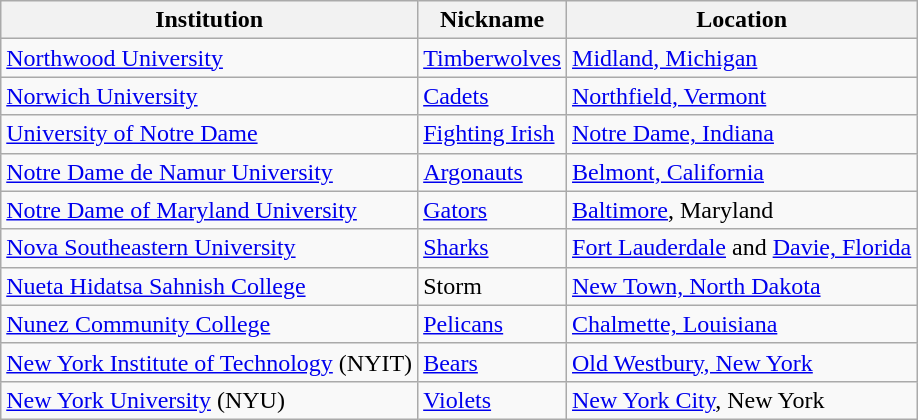<table class="wikitable">
<tr>
<th>Institution</th>
<th>Nickname</th>
<th>Location</th>
</tr>
<tr>
<td><a href='#'>Northwood University</a></td>
<td><a href='#'>Timberwolves</a></td>
<td><a href='#'>Midland, Michigan</a></td>
</tr>
<tr>
<td><a href='#'>Norwich University</a></td>
<td><a href='#'>Cadets</a></td>
<td><a href='#'>Northfield, Vermont</a></td>
</tr>
<tr>
<td><a href='#'>University of Notre Dame</a></td>
<td><a href='#'>Fighting Irish</a></td>
<td><a href='#'>Notre Dame, Indiana</a></td>
</tr>
<tr>
<td><a href='#'>Notre Dame de Namur University</a></td>
<td><a href='#'>Argonauts</a></td>
<td><a href='#'>Belmont, California</a></td>
</tr>
<tr>
<td><a href='#'>Notre Dame of Maryland University</a></td>
<td><a href='#'>Gators</a></td>
<td><a href='#'>Baltimore</a>, Maryland</td>
</tr>
<tr>
<td><a href='#'>Nova Southeastern University</a></td>
<td><a href='#'>Sharks</a></td>
<td><a href='#'>Fort Lauderdale</a> and <a href='#'>Davie, Florida</a></td>
</tr>
<tr>
<td><a href='#'>Nueta Hidatsa Sahnish College</a></td>
<td>Storm</td>
<td><a href='#'>New Town, North Dakota</a></td>
</tr>
<tr>
<td><a href='#'>Nunez Community College</a></td>
<td><a href='#'>Pelicans</a></td>
<td><a href='#'>Chalmette, Louisiana</a></td>
</tr>
<tr>
<td><a href='#'>New York Institute of Technology</a> (NYIT)</td>
<td><a href='#'>Bears</a></td>
<td><a href='#'>Old Westbury, New York</a></td>
</tr>
<tr>
<td><a href='#'>New York University</a> (NYU)</td>
<td><a href='#'>Violets</a></td>
<td><a href='#'>New York City</a>, New York</td>
</tr>
</table>
